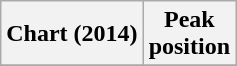<table class="wikitable plainrowheaders sortable" style="text-align: center;">
<tr>
<th scope="col">Chart (2014)</th>
<th scope="col">Peak<br>position</th>
</tr>
<tr>
</tr>
</table>
